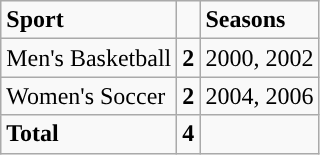<table class="wikitable">
<tr>
<td><strong>Sport</strong></td>
<td><strong></strong></td>
<td><strong>Seasons</strong></td>
</tr>
<tr>
<td>Men's Basketball</td>
<td style="text-align:center;"><strong>2</strong></td>
<td>2000, 2002</td>
</tr>
<tr>
<td>Women's Soccer</td>
<td style="text-align:center;"><strong>2</strong></td>
<td>2004, 2006</td>
</tr>
<tr>
<td><strong>Total</strong></td>
<td><strong>4</strong></td>
<td></td>
</tr>
</table>
